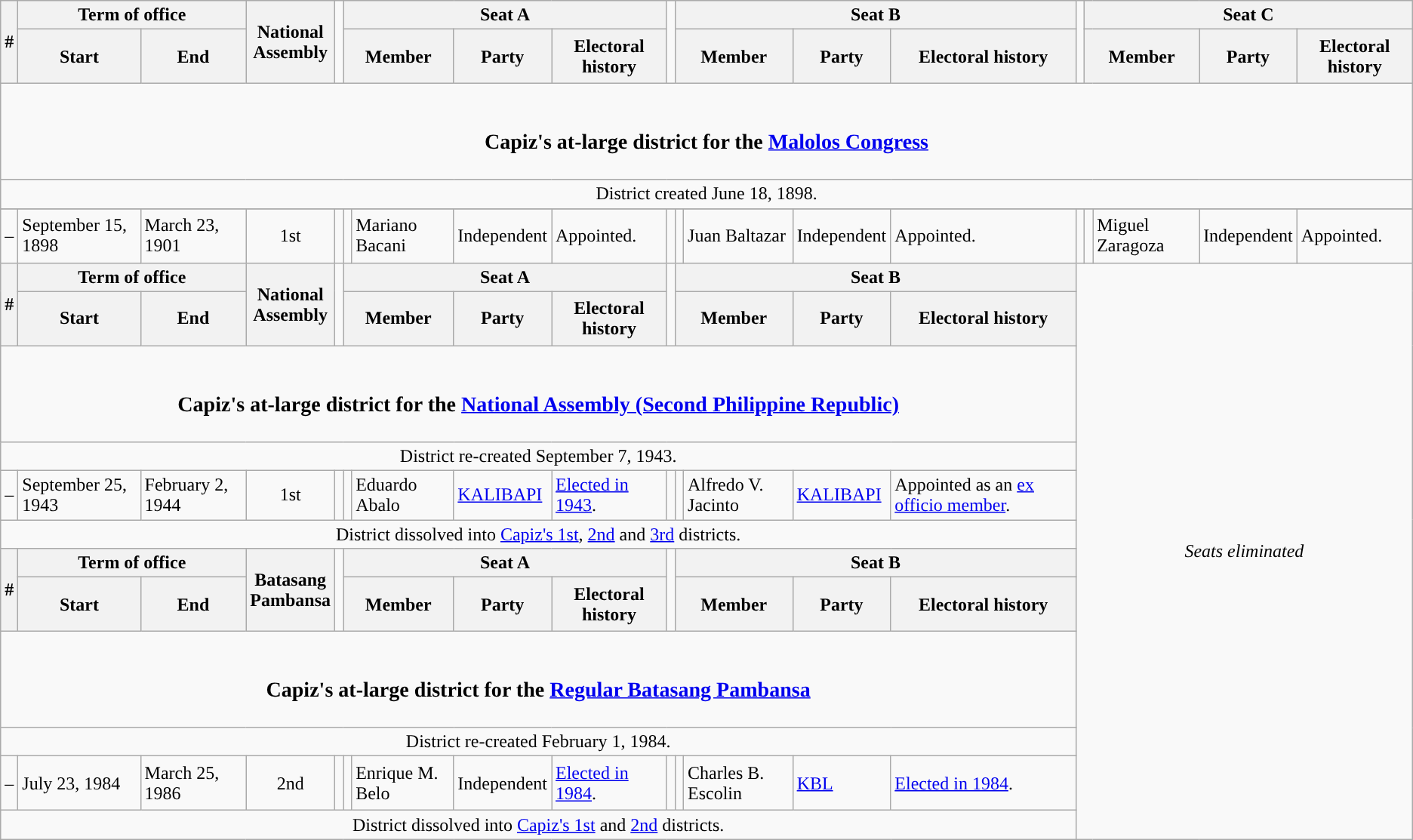<table class=wikitable>
<tr>
<th rowspan=2>#</th>
<th colspan=2>Term of office</th>
<th rowspan=2>National<br>Assembly</th>
<td rowspan=2></td>
<th colspan=4>Seat A</th>
<td rowspan=2></td>
<th colspan=4>Seat B</th>
<td rowspan=2></td>
<th colspan=4>Seat C</th>
</tr>
<tr style="height:3em">
<th>Start</th>
<th>End</th>
<th colspan="2" style="text-align:center;">Member</th>
<th>Party</th>
<th>Electoral history</th>
<th colspan="2" style="text-align:center;">Member</th>
<th>Party</th>
<th>Electoral history</th>
<th colspan="2" style="text-align:center;">Member</th>
<th>Party</th>
<th>Electoral history</th>
</tr>
<tr>
<td colspan="19" style="text-align:center;"><br><h3>Capiz's at-large district for the <a href='#'>Malolos Congress</a></h3></td>
</tr>
<tr>
<td colspan="19" style="text-align:center;">District created June 18, 1898.</td>
</tr>
<tr>
</tr>
<tr style="height:3em">
<td style="text-align:center;">–</td>
<td>September 15, 1898</td>
<td>March 23, 1901</td>
<td style="text-align:center;">1st</td>
<td></td>
<td style="background:"></td>
<td>Mariano Bacani</td>
<td>Independent</td>
<td>Appointed.</td>
<td></td>
<td style="background:"></td>
<td>Juan Baltazar</td>
<td>Independent</td>
<td>Appointed.</td>
<td></td>
<td style="background:"></td>
<td>Miguel Zaragoza</td>
<td>Independent</td>
<td>Appointed.</td>
</tr>
<tr>
<th rowspan=2>#</th>
<th colspan=2>Term of office</th>
<th rowspan=2>National<br>Assembly</th>
<td rowspan=2></td>
<th colspan=4>Seat A</th>
<td rowspan=2></td>
<th colspan=4>Seat B</th>
<td rowspan=12 colspan=5 style="text-align:center;"><em>Seats eliminated</em></td>
</tr>
<tr style="height:3em">
<th>Start</th>
<th>End</th>
<th colspan="2" style="text-align:center;">Member</th>
<th>Party</th>
<th>Electoral history</th>
<th colspan="2" style="text-align:center;">Member</th>
<th>Party</th>
<th>Electoral history</th>
</tr>
<tr>
<td colspan="14" style="text-align:center;"><br><h3>Capiz's at-large district for the <a href='#'>National Assembly (Second Philippine Republic)</a></h3></td>
</tr>
<tr>
<td colspan="14" style="text-align:center;">District re-created September 7, 1943.</td>
</tr>
<tr>
<td style="text-align:center;">–</td>
<td>September 25, 1943</td>
<td>February 2, 1944</td>
<td style="text-align:center;">1st</td>
<td></td>
<td style="background:"></td>
<td>Eduardo Abalo</td>
<td><a href='#'>KALIBAPI</a></td>
<td><a href='#'>Elected in 1943</a>.</td>
<td></td>
<td style="background:"></td>
<td>Alfredo V. Jacinto</td>
<td><a href='#'>KALIBAPI</a></td>
<td>Appointed as an <a href='#'>ex officio member</a>.</td>
</tr>
<tr>
<td colspan="14" style="text-align:center;">District dissolved into <a href='#'>Capiz's 1st</a>, <a href='#'>2nd</a> and <a href='#'>3rd</a> districts.</td>
</tr>
<tr>
<th rowspan=2>#</th>
<th colspan=2>Term of office</th>
<th rowspan=2>Batasang<br>Pambansa</th>
<td rowspan=2></td>
<th colspan=4>Seat A</th>
<td rowspan=2></td>
<th colspan=4>Seat B</th>
</tr>
<tr style="height:3em">
<th>Start</th>
<th>End</th>
<th colspan="2" style="text-align:center;">Member</th>
<th>Party</th>
<th>Electoral history</th>
<th colspan="2" style="text-align:center;">Member</th>
<th>Party</th>
<th>Electoral history</th>
</tr>
<tr>
<td colspan="14" style="text-align:center;"><br><h3>Capiz's at-large district for the <a href='#'>Regular Batasang Pambansa</a></h3></td>
</tr>
<tr>
<td colspan="14" style="text-align:center;">District re-created February 1, 1984.</td>
</tr>
<tr style="height:3em">
<td style="text-align:center;">–</td>
<td>July 23, 1984</td>
<td>March 25, 1986</td>
<td style="text-align:center;">2nd</td>
<td></td>
<td style="background:"></td>
<td>Enrique M. Belo</td>
<td>Independent</td>
<td><a href='#'>Elected in 1984</a>.</td>
<td></td>
<td style="background:"></td>
<td>Charles B. Escolin</td>
<td><a href='#'>KBL</a></td>
<td><a href='#'>Elected in 1984</a>.</td>
</tr>
<tr>
<td colspan="14" style="text-align:center;">District dissolved into <a href='#'>Capiz's 1st</a> and <a href='#'>2nd</a> districts.</td>
</tr>
</table>
